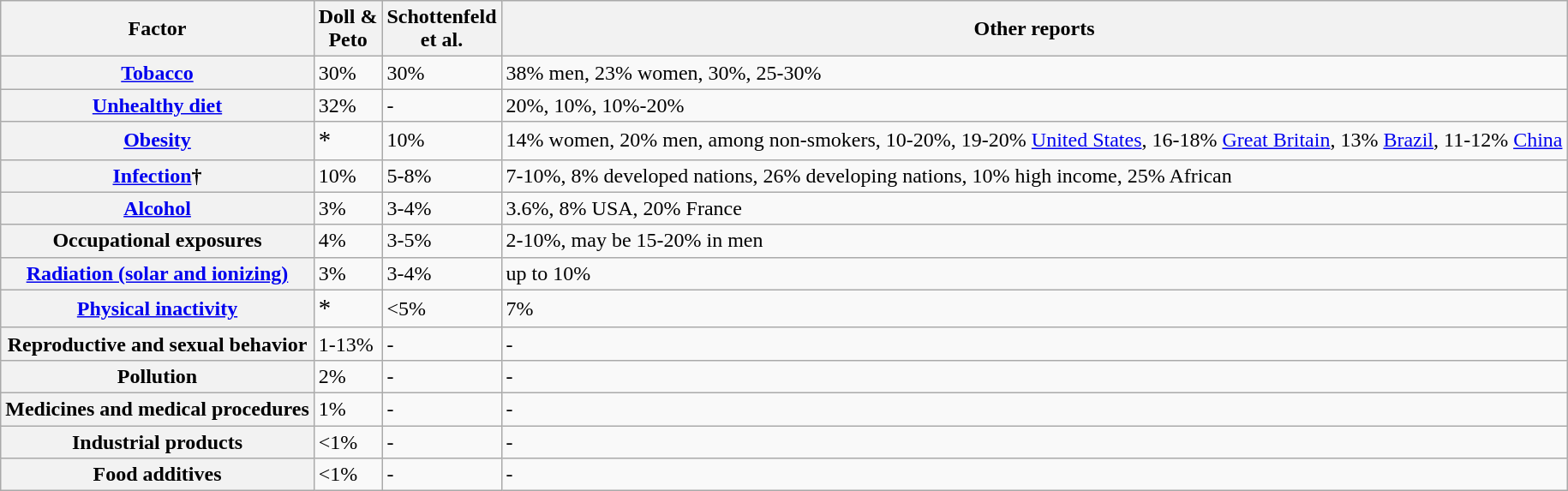<table class="wikitable sortable">
<tr>
<th>Factor</th>
<th>Doll &<br>Peto</th>
<th>Schottenfeld<br>et al.</th>
<th>Other reports</th>
</tr>
<tr>
<th><a href='#'>Tobacco</a></th>
<td>30%</td>
<td>30%</td>
<td>38% men, 23% women, 30%, 25-30%</td>
</tr>
<tr>
<th><a href='#'>Unhealthy diet</a></th>
<td>32%</td>
<td>-</td>
<td>20%, 10%, 10%-20%</td>
</tr>
<tr>
<th><a href='#'>Obesity</a></th>
<td><big>*</big></td>
<td>10%</td>
<td>14% women, 20% men, among non-smokers, 10-20%, 19-20% <a href='#'>United States</a>, 16-18% <a href='#'>Great Britain</a>, 13% <a href='#'>Brazil</a>, 11-12% <a href='#'>China</a></td>
</tr>
<tr>
<th><a href='#'>Infection</a>†</th>
<td>10%</td>
<td>5-8%</td>
<td>7-10%, 8% developed nations, 26% developing nations, 10% high income, 25% African</td>
</tr>
<tr>
<th><a href='#'>Alcohol</a></th>
<td>3%</td>
<td>3-4%</td>
<td>3.6%, 8% USA, 20% France</td>
</tr>
<tr>
<th>Occupational exposures</th>
<td>4%</td>
<td>3-5%</td>
<td>2-10%, may be 15-20% in men</td>
</tr>
<tr>
<th><a href='#'>Radiation (solar and ionizing)</a></th>
<td>3%</td>
<td>3-4%</td>
<td>up to 10%</td>
</tr>
<tr>
<th><a href='#'>Physical inactivity</a></th>
<td><big>*</big></td>
<td><5%</td>
<td>7%</td>
</tr>
<tr>
<th>Reproductive and sexual behavior</th>
<td>1-13%</td>
<td>-</td>
<td>-</td>
</tr>
<tr>
<th>Pollution</th>
<td>2%</td>
<td>-</td>
<td>-</td>
</tr>
<tr>
<th>Medicines and medical procedures</th>
<td>1%</td>
<td>-</td>
<td>-</td>
</tr>
<tr>
<th>Industrial products</th>
<td><1%</td>
<td>-</td>
<td>-</td>
</tr>
<tr>
<th>Food additives</th>
<td><1%</td>
<td>-</td>
<td>-</td>
</tr>
</table>
